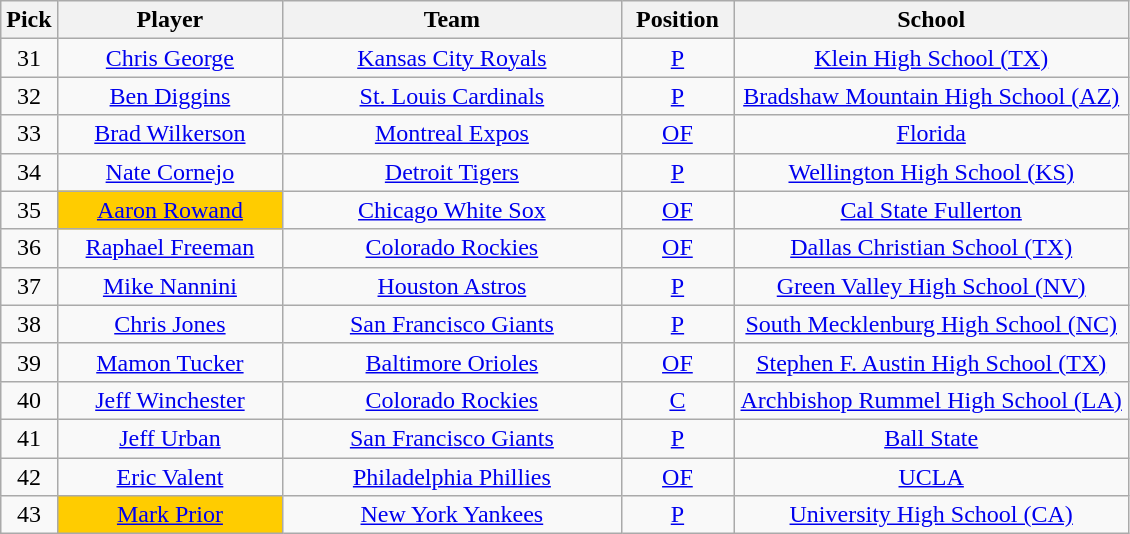<table class="wikitable" style="text-align:center">
<tr>
<th style="width:5%;">Pick</th>
<th style="width:20%;">Player</th>
<th style="width:30%;">Team</th>
<th style="width:10%;">Position</th>
<th style="width:35%;">School</th>
</tr>
<tr>
<td>31</td>
<td><a href='#'>Chris George</a></td>
<td><a href='#'>Kansas City Royals</a></td>
<td><a href='#'>P</a></td>
<td><a href='#'>Klein High School (TX)</a></td>
</tr>
<tr>
<td>32</td>
<td><a href='#'>Ben Diggins</a></td>
<td><a href='#'>St. Louis Cardinals</a></td>
<td><a href='#'>P</a></td>
<td><a href='#'>Bradshaw Mountain High School (AZ)</a></td>
</tr>
<tr>
<td>33</td>
<td><a href='#'>Brad Wilkerson</a></td>
<td><a href='#'>Montreal Expos</a></td>
<td><a href='#'>OF</a></td>
<td><a href='#'>Florida</a></td>
</tr>
<tr>
<td>34</td>
<td><a href='#'>Nate Cornejo</a></td>
<td><a href='#'>Detroit Tigers</a></td>
<td><a href='#'>P</a></td>
<td><a href='#'>Wellington High School (KS)</a></td>
</tr>
<tr>
<td>35</td>
<td style="background:#fc0;"><a href='#'>Aaron Rowand</a></td>
<td><a href='#'>Chicago White Sox</a></td>
<td><a href='#'>OF</a></td>
<td><a href='#'>Cal State Fullerton</a></td>
</tr>
<tr>
<td>36</td>
<td><a href='#'>Raphael Freeman</a></td>
<td><a href='#'>Colorado Rockies</a></td>
<td><a href='#'>OF</a></td>
<td><a href='#'>Dallas Christian School (TX)</a></td>
</tr>
<tr>
<td>37</td>
<td><a href='#'>Mike Nannini</a></td>
<td><a href='#'>Houston Astros</a></td>
<td><a href='#'>P</a></td>
<td><a href='#'>Green Valley High School (NV)</a></td>
</tr>
<tr>
<td>38</td>
<td><a href='#'>Chris Jones</a></td>
<td><a href='#'>San Francisco Giants</a></td>
<td><a href='#'>P</a></td>
<td><a href='#'>South Mecklenburg High School (NC)</a></td>
</tr>
<tr>
<td>39</td>
<td><a href='#'>Mamon Tucker</a></td>
<td><a href='#'>Baltimore Orioles</a></td>
<td><a href='#'>OF</a></td>
<td><a href='#'>Stephen F. Austin High School (TX)</a></td>
</tr>
<tr>
<td>40</td>
<td><a href='#'>Jeff Winchester</a></td>
<td><a href='#'>Colorado Rockies</a></td>
<td><a href='#'>C</a></td>
<td><a href='#'>Archbishop Rummel High School (LA)</a></td>
</tr>
<tr>
<td>41</td>
<td><a href='#'>Jeff Urban</a></td>
<td><a href='#'>San Francisco Giants</a></td>
<td><a href='#'>P</a></td>
<td><a href='#'>Ball State</a></td>
</tr>
<tr>
<td>42</td>
<td><a href='#'>Eric Valent</a></td>
<td><a href='#'>Philadelphia Phillies</a></td>
<td><a href='#'>OF</a></td>
<td><a href='#'>UCLA</a></td>
</tr>
<tr>
<td>43</td>
<td style="background:#fc0;"><a href='#'>Mark Prior</a></td>
<td><a href='#'>New York Yankees</a></td>
<td><a href='#'>P</a></td>
<td><a href='#'>University High School (CA)</a></td>
</tr>
</table>
